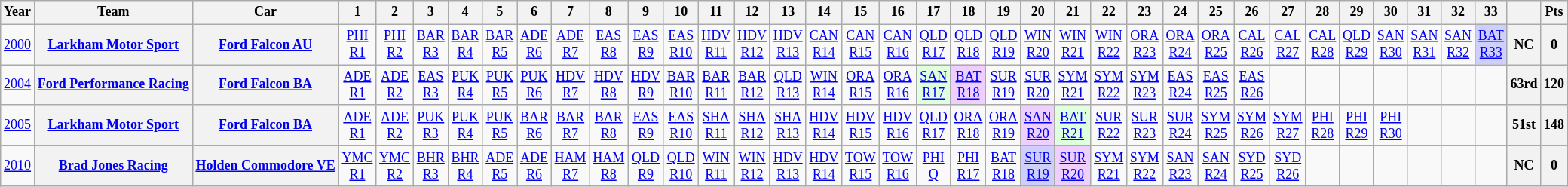<table class="wikitable" style="text-align:center; font-size:75%">
<tr>
<th>Year</th>
<th>Team</th>
<th>Car</th>
<th>1</th>
<th>2</th>
<th>3</th>
<th>4</th>
<th>5</th>
<th>6</th>
<th>7</th>
<th>8</th>
<th>9</th>
<th>10</th>
<th>11</th>
<th>12</th>
<th>13</th>
<th>14</th>
<th>15</th>
<th>16</th>
<th>17</th>
<th>18</th>
<th>19</th>
<th>20</th>
<th>21</th>
<th>22</th>
<th>23</th>
<th>24</th>
<th>25</th>
<th>26</th>
<th>27</th>
<th>28</th>
<th>29</th>
<th>30</th>
<th>31</th>
<th>32</th>
<th>33</th>
<th></th>
<th>Pts</th>
</tr>
<tr>
<td><a href='#'>2000</a></td>
<th nowrap><a href='#'>Larkham Motor Sport</a></th>
<th nowrap><a href='#'>Ford Falcon AU</a></th>
<td><a href='#'>PHI<br>R1</a></td>
<td><a href='#'>PHI<br>R2</a></td>
<td><a href='#'>BAR<br>R3</a></td>
<td><a href='#'>BAR<br>R4</a></td>
<td><a href='#'>BAR<br>R5</a></td>
<td><a href='#'>ADE<br>R6</a></td>
<td><a href='#'>ADE<br>R7</a></td>
<td><a href='#'>EAS<br>R8</a></td>
<td><a href='#'>EAS<br>R9</a></td>
<td><a href='#'>EAS<br>R10</a></td>
<td><a href='#'>HDV<br>R11</a></td>
<td><a href='#'>HDV<br>R12</a></td>
<td><a href='#'>HDV<br>R13</a></td>
<td><a href='#'>CAN<br>R14</a></td>
<td><a href='#'>CAN<br>R15</a></td>
<td><a href='#'>CAN<br>R16</a></td>
<td><a href='#'>QLD<br>R17</a></td>
<td><a href='#'>QLD<br>R18</a></td>
<td><a href='#'>QLD<br>R19</a></td>
<td><a href='#'>WIN<br>R20</a></td>
<td><a href='#'>WIN<br>R21</a></td>
<td><a href='#'>WIN<br>R22</a></td>
<td><a href='#'>ORA<br>R23</a></td>
<td><a href='#'>ORA<br>R24</a></td>
<td><a href='#'>ORA<br>R25</a></td>
<td><a href='#'>CAL<br>R26</a></td>
<td><a href='#'>CAL<br>R27</a></td>
<td><a href='#'>CAL<br>R28</a></td>
<td><a href='#'>QLD<br>R29</a></td>
<td><a href='#'>SAN<br>R30</a></td>
<td><a href='#'>SAN<br>R31</a></td>
<td><a href='#'>SAN<br>R32</a></td>
<td style="background:#cfcfff;"><a href='#'>BAT<br>R33</a><br></td>
<th>NC</th>
<th>0</th>
</tr>
<tr>
<td><a href='#'>2004</a></td>
<th nowrap><a href='#'>Ford Performance Racing</a></th>
<th nowrap><a href='#'>Ford Falcon BA</a></th>
<td><a href='#'>ADE<br>R1</a></td>
<td><a href='#'>ADE<br>R2</a></td>
<td><a href='#'>EAS<br>R3</a></td>
<td><a href='#'>PUK<br>R4</a></td>
<td><a href='#'>PUK<br>R5</a></td>
<td><a href='#'>PUK<br>R6</a></td>
<td><a href='#'>HDV<br>R7</a></td>
<td><a href='#'>HDV<br>R8</a></td>
<td><a href='#'>HDV<br>R9</a></td>
<td><a href='#'>BAR<br>R10</a></td>
<td><a href='#'>BAR<br>R11</a></td>
<td><a href='#'>BAR<br>R12</a></td>
<td><a href='#'>QLD<br>R13</a></td>
<td><a href='#'>WIN<br>R14</a></td>
<td><a href='#'>ORA<br>R15</a></td>
<td><a href='#'>ORA<br>R16</a></td>
<td style="background:#dfffdf;"><a href='#'>SAN<br>R17</a><br></td>
<td style="background:#EFCFFF;"><a href='#'>BAT<br>R18</a><br></td>
<td><a href='#'>SUR<br>R19</a></td>
<td><a href='#'>SUR<br>R20</a></td>
<td><a href='#'>SYM<br>R21</a></td>
<td><a href='#'>SYM<br>R22</a></td>
<td><a href='#'>SYM<br>R23</a></td>
<td><a href='#'>EAS<br>R24</a></td>
<td><a href='#'>EAS<br>R25</a></td>
<td><a href='#'>EAS<br>R26</a></td>
<td></td>
<td></td>
<td></td>
<td></td>
<td></td>
<td></td>
<td></td>
<th>63rd</th>
<th>120</th>
</tr>
<tr>
<td><a href='#'>2005</a></td>
<th nowrap><a href='#'>Larkham Motor Sport</a></th>
<th nowrap><a href='#'>Ford Falcon BA</a></th>
<td><a href='#'>ADE<br>R1</a></td>
<td><a href='#'>ADE<br>R2</a></td>
<td><a href='#'>PUK<br>R3</a></td>
<td><a href='#'>PUK<br>R4</a></td>
<td><a href='#'>PUK<br>R5</a></td>
<td><a href='#'>BAR<br>R6</a></td>
<td><a href='#'>BAR<br>R7</a></td>
<td><a href='#'>BAR<br>R8</a></td>
<td><a href='#'>EAS<br>R9</a></td>
<td><a href='#'>EAS<br>R10</a></td>
<td><a href='#'>SHA<br>R11</a></td>
<td><a href='#'>SHA<br>R12</a></td>
<td><a href='#'>SHA<br>R13</a></td>
<td><a href='#'>HDV<br>R14</a></td>
<td><a href='#'>HDV<br>R15</a></td>
<td><a href='#'>HDV<br>R16</a></td>
<td><a href='#'>QLD<br>R17</a></td>
<td><a href='#'>ORA<br>R18</a></td>
<td><a href='#'>ORA<br>R19</a></td>
<td style="background:#EFCFFF;"><a href='#'>SAN<br>R20</a><br></td>
<td style="background:#dfffdf;"><a href='#'>BAT<br>R21</a><br></td>
<td><a href='#'>SUR<br>R22</a></td>
<td><a href='#'>SUR<br>R23</a></td>
<td><a href='#'>SUR<br>R24</a></td>
<td><a href='#'>SYM<br>R25</a></td>
<td><a href='#'>SYM<br>R26</a></td>
<td><a href='#'>SYM<br>R27</a></td>
<td><a href='#'>PHI<br>R28</a></td>
<td><a href='#'>PHI<br>R29</a></td>
<td><a href='#'>PHI<br>R30</a></td>
<td></td>
<td></td>
<td></td>
<th>51st</th>
<th>148</th>
</tr>
<tr>
<td><a href='#'>2010</a></td>
<th nowrap><a href='#'>Brad Jones Racing</a></th>
<th nowrap><a href='#'>Holden Commodore VE</a></th>
<td><a href='#'>YMC<br>R1</a></td>
<td><a href='#'>YMC<br>R2</a></td>
<td><a href='#'>BHR<br>R3</a></td>
<td><a href='#'>BHR<br>R4</a></td>
<td><a href='#'>ADE<br>R5</a></td>
<td><a href='#'>ADE<br>R6</a></td>
<td><a href='#'>HAM<br>R7</a></td>
<td><a href='#'>HAM<br>R8</a></td>
<td><a href='#'>QLD<br>R9</a></td>
<td><a href='#'>QLD<br>R10</a></td>
<td><a href='#'>WIN<br>R11</a></td>
<td><a href='#'>WIN<br>R12</a></td>
<td><a href='#'>HDV<br>R13</a></td>
<td><a href='#'>HDV<br>R14</a></td>
<td><a href='#'>TOW<br>R15</a></td>
<td><a href='#'>TOW<br>R16</a></td>
<td><a href='#'>PHI<br>Q</a></td>
<td><a href='#'>PHI<br>R17</a></td>
<td><a href='#'>BAT<br>R18</a></td>
<td style="background:#cfcfff;"><a href='#'>SUR<br>R19</a><br></td>
<td style="background:#EFCFFF;"><a href='#'>SUR<br>R20</a><br></td>
<td><a href='#'>SYM<br>R21</a></td>
<td><a href='#'>SYM<br>R22</a></td>
<td><a href='#'>SAN<br>R23</a></td>
<td><a href='#'>SAN<br>R24</a></td>
<td><a href='#'>SYD<br>R25</a></td>
<td><a href='#'>SYD<br>R26</a></td>
<td></td>
<td></td>
<td></td>
<td></td>
<td></td>
<td></td>
<th>NC</th>
<th>0</th>
</tr>
</table>
